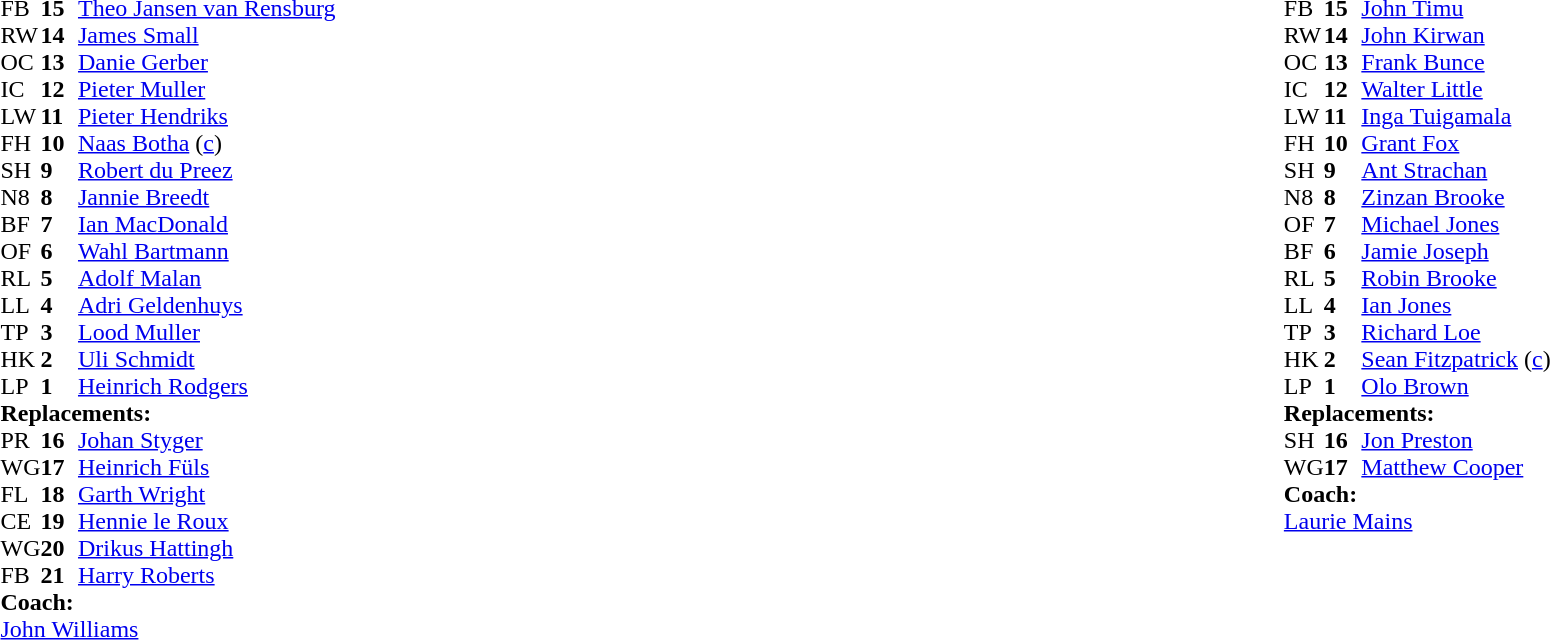<table style="width:100%;">
<tr>
<td style="vertical-align:top; width:50%;"><br><table cellspacing="0" cellpadding="0">
<tr>
<th width="25"></th>
<th width="25"></th>
</tr>
<tr>
<td>FB</td>
<td><strong>15</strong></td>
<td><a href='#'>Theo Jansen van Rensburg</a></td>
</tr>
<tr>
<td>RW</td>
<td><strong>14</strong></td>
<td><a href='#'>James Small</a></td>
</tr>
<tr>
<td>OC</td>
<td><strong>13</strong></td>
<td><a href='#'>Danie Gerber</a></td>
</tr>
<tr>
<td>IC</td>
<td><strong>12</strong></td>
<td><a href='#'>Pieter Muller</a></td>
</tr>
<tr>
<td>LW</td>
<td><strong>11</strong></td>
<td><a href='#'>Pieter Hendriks</a></td>
</tr>
<tr>
<td>FH</td>
<td><strong>10</strong></td>
<td><a href='#'>Naas Botha</a> (<a href='#'>c</a>)</td>
</tr>
<tr>
<td>SH</td>
<td><strong>9</strong></td>
<td><a href='#'>Robert du Preez</a></td>
</tr>
<tr>
<td>N8</td>
<td><strong>8</strong></td>
<td><a href='#'>Jannie Breedt</a></td>
</tr>
<tr>
<td>BF</td>
<td><strong>7</strong></td>
<td><a href='#'>Ian MacDonald</a></td>
</tr>
<tr>
<td>OF</td>
<td><strong>6</strong></td>
<td><a href='#'>Wahl Bartmann</a></td>
</tr>
<tr>
<td>RL</td>
<td><strong>5</strong></td>
<td><a href='#'>Adolf Malan</a></td>
</tr>
<tr>
<td>LL</td>
<td><strong>4</strong></td>
<td><a href='#'>Adri Geldenhuys</a></td>
</tr>
<tr>
<td>TP</td>
<td><strong>3</strong></td>
<td><a href='#'>Lood Muller</a></td>
</tr>
<tr>
<td>HK</td>
<td><strong>2</strong></td>
<td><a href='#'>Uli Schmidt</a></td>
</tr>
<tr>
<td>LP</td>
<td><strong>1</strong></td>
<td><a href='#'>Heinrich Rodgers</a></td>
</tr>
<tr>
<td colspan=3><strong>Replacements:</strong></td>
</tr>
<tr>
<td>PR</td>
<td><strong>16</strong></td>
<td><a href='#'>Johan Styger</a></td>
</tr>
<tr>
<td>WG</td>
<td><strong>17</strong></td>
<td><a href='#'>Heinrich Füls</a></td>
</tr>
<tr>
<td>FL</td>
<td><strong>18</strong></td>
<td><a href='#'>Garth Wright</a></td>
</tr>
<tr>
<td>CE</td>
<td><strong>19</strong></td>
<td><a href='#'>Hennie le Roux</a></td>
</tr>
<tr>
<td>WG</td>
<td><strong>20</strong></td>
<td><a href='#'>Drikus Hattingh</a></td>
</tr>
<tr>
<td>FB</td>
<td><strong>21</strong></td>
<td><a href='#'>Harry Roberts</a></td>
</tr>
<tr>
<td colspan=3><strong>Coach:</strong></td>
</tr>
<tr>
<td colspan="4"><a href='#'>John Williams</a></td>
</tr>
</table>
</td>
<td style="vertical-align:top; width:50%;"><br><table cellspacing="0" cellpadding="0" style="margin:auto;">
<tr>
<th width="25"></th>
<th width="25"></th>
</tr>
<tr>
<td>FB</td>
<td><strong>15</strong></td>
<td><a href='#'>John Timu</a></td>
</tr>
<tr>
<td>RW</td>
<td><strong>14</strong></td>
<td><a href='#'>John Kirwan</a></td>
</tr>
<tr>
<td>OC</td>
<td><strong>13</strong></td>
<td><a href='#'>Frank Bunce</a></td>
</tr>
<tr>
<td>IC</td>
<td><strong>12</strong></td>
<td><a href='#'>Walter Little</a></td>
</tr>
<tr>
<td>LW</td>
<td><strong>11</strong></td>
<td><a href='#'>Inga Tuigamala</a></td>
</tr>
<tr>
<td>FH</td>
<td><strong>10</strong></td>
<td><a href='#'>Grant Fox</a></td>
</tr>
<tr>
<td>SH</td>
<td><strong>9</strong></td>
<td><a href='#'>Ant Strachan</a></td>
</tr>
<tr>
<td>N8</td>
<td><strong>8</strong></td>
<td><a href='#'>Zinzan Brooke</a></td>
</tr>
<tr>
<td>OF</td>
<td><strong>7</strong></td>
<td><a href='#'>Michael Jones</a></td>
</tr>
<tr>
<td>BF</td>
<td><strong>6</strong></td>
<td><a href='#'>Jamie Joseph</a></td>
</tr>
<tr>
<td>RL</td>
<td><strong>5</strong></td>
<td><a href='#'>Robin Brooke</a></td>
</tr>
<tr>
<td>LL</td>
<td><strong>4</strong></td>
<td><a href='#'>Ian Jones</a></td>
</tr>
<tr>
<td>TP</td>
<td><strong>3</strong></td>
<td><a href='#'>Richard Loe</a></td>
</tr>
<tr>
<td>HK</td>
<td><strong>2</strong></td>
<td><a href='#'>Sean Fitzpatrick</a> (<a href='#'>c</a>)</td>
</tr>
<tr>
<td>LP</td>
<td><strong>1</strong></td>
<td><a href='#'>Olo Brown</a></td>
</tr>
<tr>
<td colspan=3><strong>Replacements:</strong></td>
</tr>
<tr>
<td>SH</td>
<td><strong>16</strong></td>
<td><a href='#'>Jon Preston</a></td>
</tr>
<tr>
<td>WG</td>
<td><strong>17</strong></td>
<td><a href='#'>Matthew Cooper</a></td>
</tr>
<tr>
<td colspan=3><strong>Coach:</strong></td>
</tr>
<tr>
<td colspan="4"><a href='#'>Laurie Mains</a></td>
</tr>
</table>
</td>
</tr>
</table>
